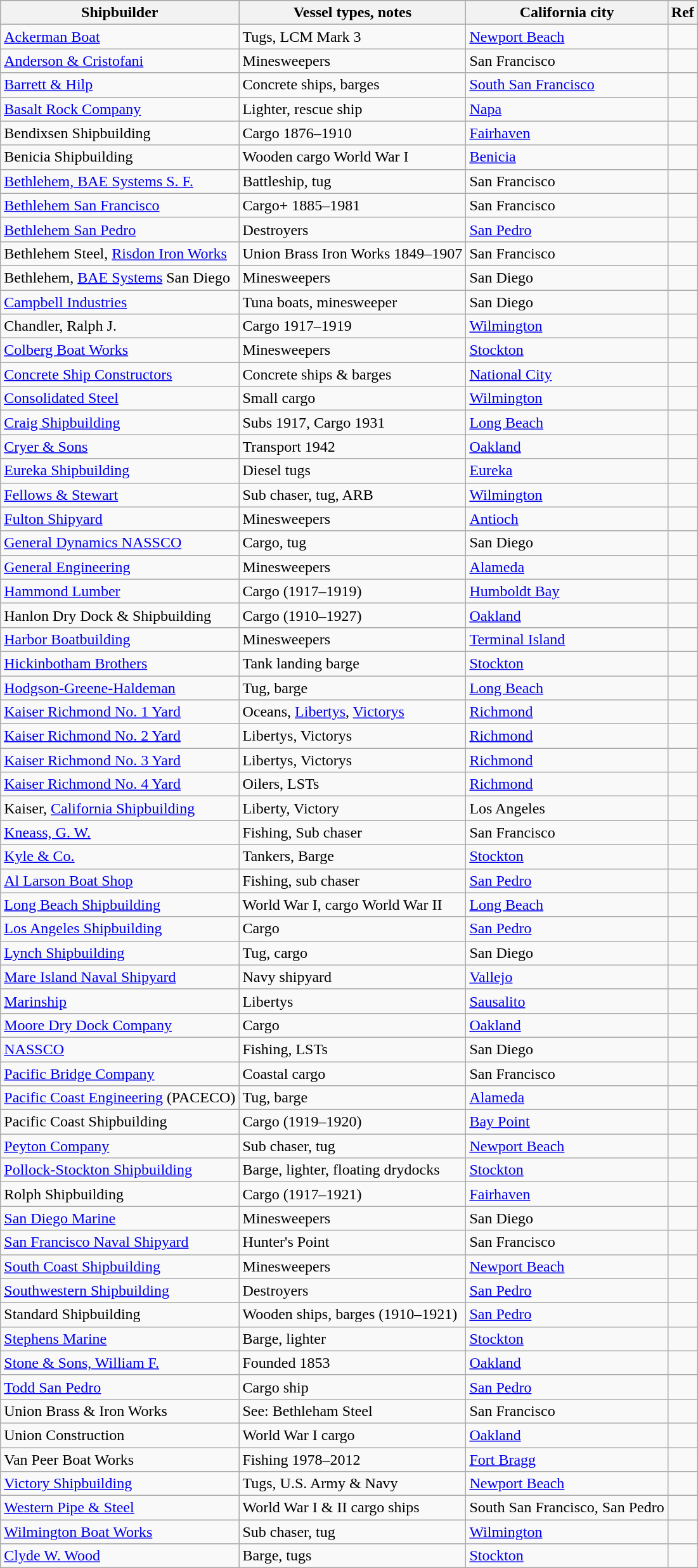<table class="wikitable">
<tr>
</tr>
<tr>
<th>Shipbuilder</th>
<th>Vessel types, notes</th>
<th>California city</th>
<th>Ref</th>
</tr>
<tr>
<td><a href='#'>Ackerman Boat</a></td>
<td>Tugs, LCM Mark 3</td>
<td><a href='#'>Newport Beach</a></td>
<td></td>
</tr>
<tr>
<td><a href='#'>Anderson & Cristofani</a></td>
<td>Minesweepers</td>
<td>San Francisco</td>
<td></td>
</tr>
<tr>
<td><a href='#'>Barrett & Hilp</a></td>
<td>Concrete ships, barges</td>
<td><a href='#'>South San Francisco</a></td>
<td></td>
</tr>
<tr>
<td><a href='#'>Basalt Rock Company</a></td>
<td>Lighter, rescue ship</td>
<td><a href='#'>Napa</a></td>
<td></td>
</tr>
<tr>
<td>Bendixsen Shipbuilding</td>
<td>Cargo 1876–1910</td>
<td><a href='#'>Fairhaven</a></td>
<td></td>
</tr>
<tr>
<td>Benicia Shipbuilding</td>
<td>Wooden cargo World War I</td>
<td><a href='#'>Benicia</a></td>
<td></td>
</tr>
<tr>
<td><a href='#'>Bethlehem, BAE Systems S. F.</a></td>
<td>Battleship, tug</td>
<td>San Francisco</td>
<td></td>
</tr>
<tr>
<td><a href='#'>Bethlehem San Francisco</a></td>
<td>Cargo+ 1885–1981</td>
<td>San Francisco</td>
<td></td>
</tr>
<tr>
<td><a href='#'>Bethlehem San Pedro</a></td>
<td>Destroyers</td>
<td><a href='#'>San Pedro</a></td>
<td></td>
</tr>
<tr>
<td>Bethlehem Steel, <a href='#'>Risdon Iron Works</a></td>
<td>Union Brass Iron Works 1849–1907</td>
<td>San Francisco</td>
<td></td>
</tr>
<tr>
<td>Bethlehem, <a href='#'>BAE Systems</a> San Diego</td>
<td>Minesweepers</td>
<td>San Diego</td>
<td></td>
</tr>
<tr>
<td><a href='#'>Campbell Industries</a></td>
<td>Tuna boats, minesweeper</td>
<td>San Diego</td>
<td></td>
</tr>
<tr>
<td>Chandler, Ralph J.</td>
<td>Cargo 1917–1919</td>
<td><a href='#'>Wilmington</a></td>
<td></td>
</tr>
<tr>
<td><a href='#'>Colberg Boat Works</a></td>
<td>Minesweepers</td>
<td><a href='#'>Stockton</a></td>
<td></td>
</tr>
<tr>
<td><a href='#'>Concrete Ship Constructors</a></td>
<td>Concrete ships & barges</td>
<td><a href='#'>National City</a></td>
<td></td>
</tr>
<tr>
<td><a href='#'>Consolidated Steel</a></td>
<td>Small cargo</td>
<td><a href='#'>Wilmington</a></td>
<td></td>
</tr>
<tr>
<td><a href='#'>Craig Shipbuilding</a></td>
<td>Subs 1917, Cargo 1931</td>
<td><a href='#'>Long Beach</a></td>
<td></td>
</tr>
<tr>
<td><a href='#'>Cryer & Sons</a></td>
<td>Transport 1942</td>
<td><a href='#'>Oakland</a></td>
<td></td>
</tr>
<tr>
<td><a href='#'>Eureka Shipbuilding</a></td>
<td>Diesel tugs</td>
<td><a href='#'>Eureka</a></td>
<td></td>
</tr>
<tr>
<td><a href='#'>Fellows & Stewart</a></td>
<td>Sub chaser, tug, ARB</td>
<td><a href='#'>Wilmington</a></td>
<td></td>
</tr>
<tr>
<td><a href='#'>Fulton Shipyard</a></td>
<td>Minesweepers</td>
<td><a href='#'>Antioch</a></td>
<td></td>
</tr>
<tr>
<td><a href='#'>General Dynamics NASSCO</a></td>
<td>Cargo, tug</td>
<td>San Diego</td>
<td></td>
</tr>
<tr>
<td><a href='#'>General Engineering</a></td>
<td>Minesweepers</td>
<td><a href='#'>Alameda</a></td>
<td></td>
</tr>
<tr>
<td><a href='#'>Hammond Lumber</a></td>
<td>Cargo (1917–1919)</td>
<td><a href='#'>Humboldt Bay</a></td>
<td></td>
</tr>
<tr>
<td>Hanlon Dry Dock & Shipbuilding</td>
<td>Cargo (1910–1927)</td>
<td><a href='#'>Oakland</a></td>
<td></td>
</tr>
<tr>
<td><a href='#'>Harbor Boatbuilding</a></td>
<td>Minesweepers</td>
<td><a href='#'>Terminal Island</a></td>
<td></td>
</tr>
<tr>
<td><a href='#'>Hickinbotham Brothers</a></td>
<td>Tank landing barge</td>
<td><a href='#'>Stockton</a></td>
<td></td>
</tr>
<tr>
<td><a href='#'>Hodgson-Greene-Haldeman</a></td>
<td>Tug, barge</td>
<td><a href='#'>Long Beach</a></td>
<td></td>
</tr>
<tr>
<td><a href='#'>Kaiser Richmond No. 1 Yard</a></td>
<td>Oceans, <a href='#'>Libertys</a>, <a href='#'>Victorys</a></td>
<td><a href='#'>Richmond</a></td>
<td></td>
</tr>
<tr>
<td><a href='#'>Kaiser Richmond No. 2 Yard</a></td>
<td>Libertys, Victorys</td>
<td><a href='#'>Richmond</a></td>
<td></td>
</tr>
<tr>
<td><a href='#'>Kaiser Richmond No. 3 Yard</a></td>
<td>Libertys, Victorys</td>
<td><a href='#'>Richmond</a></td>
<td></td>
</tr>
<tr>
<td><a href='#'>Kaiser Richmond No. 4 Yard</a></td>
<td>Oilers, LSTs</td>
<td><a href='#'>Richmond</a></td>
<td></td>
</tr>
<tr>
<td>Kaiser, <a href='#'>California Shipbuilding</a></td>
<td>Liberty, Victory</td>
<td>Los Angeles</td>
<td></td>
</tr>
<tr>
<td><a href='#'>Kneass, G. W.</a></td>
<td>Fishing, Sub chaser</td>
<td>San Francisco</td>
<td></td>
</tr>
<tr>
<td><a href='#'>Kyle & Co.</a></td>
<td>Tankers, Barge</td>
<td><a href='#'>Stockton</a></td>
<td></td>
</tr>
<tr>
<td><a href='#'>Al Larson Boat Shop</a></td>
<td>Fishing, sub chaser</td>
<td><a href='#'>San Pedro</a></td>
<td></td>
</tr>
<tr>
<td><a href='#'>Long Beach Shipbuilding</a></td>
<td>World War I, cargo World War II</td>
<td><a href='#'>Long Beach</a></td>
<td></td>
</tr>
<tr>
<td><a href='#'>Los Angeles Shipbuilding</a></td>
<td>Cargo</td>
<td><a href='#'>San Pedro</a></td>
<td></td>
</tr>
<tr>
<td><a href='#'>Lynch Shipbuilding</a></td>
<td>Tug, cargo</td>
<td>San Diego</td>
<td></td>
</tr>
<tr>
<td><a href='#'>Mare Island Naval Shipyard</a></td>
<td>Navy shipyard</td>
<td><a href='#'>Vallejo</a></td>
<td></td>
</tr>
<tr>
<td><a href='#'>Marinship</a></td>
<td>Libertys</td>
<td><a href='#'>Sausalito</a></td>
<td></td>
</tr>
<tr>
<td><a href='#'>Moore Dry Dock Company</a></td>
<td>Cargo</td>
<td><a href='#'>Oakland</a></td>
<td></td>
</tr>
<tr>
<td><a href='#'>NASSCO</a></td>
<td>Fishing, LSTs</td>
<td>San Diego</td>
<td></td>
</tr>
<tr>
<td><a href='#'>Pacific Bridge Company</a></td>
<td>Coastal cargo</td>
<td>San Francisco</td>
<td></td>
</tr>
<tr>
<td><a href='#'>Pacific Coast Engineering</a> (PACECO)</td>
<td>Tug, barge</td>
<td><a href='#'>Alameda</a></td>
<td></td>
</tr>
<tr>
<td>Pacific Coast Shipbuilding</td>
<td>Cargo (1919–1920)</td>
<td><a href='#'>Bay Point</a></td>
<td></td>
</tr>
<tr>
<td><a href='#'>Peyton Company</a></td>
<td>Sub chaser, tug</td>
<td><a href='#'>Newport Beach</a></td>
<td></td>
</tr>
<tr>
<td><a href='#'>Pollock-Stockton Shipbuilding</a></td>
<td>Barge, lighter, floating drydocks</td>
<td><a href='#'>Stockton</a></td>
<td></td>
</tr>
<tr>
<td>Rolph Shipbuilding</td>
<td>Cargo (1917–1921)</td>
<td><a href='#'>Fairhaven</a></td>
<td></td>
</tr>
<tr>
<td><a href='#'>San Diego Marine</a></td>
<td>Minesweepers</td>
<td>San Diego</td>
<td></td>
</tr>
<tr>
<td><a href='#'>San Francisco Naval Shipyard</a></td>
<td>Hunter's Point</td>
<td>San Francisco</td>
<td></td>
</tr>
<tr>
<td><a href='#'>South Coast Shipbuilding</a></td>
<td>Minesweepers</td>
<td><a href='#'>Newport Beach</a></td>
<td></td>
</tr>
<tr>
<td><a href='#'>Southwestern Shipbuilding</a></td>
<td>Destroyers</td>
<td><a href='#'>San Pedro</a></td>
<td></td>
</tr>
<tr>
<td>Standard Shipbuilding</td>
<td>Wooden ships, barges (1910–1921)</td>
<td><a href='#'>San Pedro</a></td>
<td></td>
</tr>
<tr>
<td><a href='#'>Stephens Marine</a></td>
<td>Barge, lighter</td>
<td><a href='#'>Stockton</a></td>
<td></td>
</tr>
<tr>
<td><a href='#'>Stone & Sons, William F.</a></td>
<td>Founded 1853</td>
<td><a href='#'>Oakland</a></td>
<td></td>
</tr>
<tr>
<td><a href='#'>Todd San Pedro</a></td>
<td>Cargo ship</td>
<td><a href='#'>San Pedro</a></td>
<td></td>
</tr>
<tr>
<td>Union Brass & Iron Works</td>
<td>See: Bethleham Steel</td>
<td>San Francisco</td>
<td></td>
</tr>
<tr>
<td>Union Construction</td>
<td>World War I cargo</td>
<td><a href='#'>Oakland</a></td>
<td></td>
</tr>
<tr>
<td>Van Peer Boat Works</td>
<td>Fishing 1978–2012</td>
<td><a href='#'>Fort Bragg</a></td>
<td></td>
</tr>
<tr>
<td><a href='#'>Victory Shipbuilding</a></td>
<td>Tugs, U.S. Army & Navy</td>
<td><a href='#'>Newport Beach</a></td>
<td></td>
</tr>
<tr>
<td><a href='#'>Western Pipe & Steel</a></td>
<td>World War I & II cargo ships</td>
<td>South San Francisco, San Pedro</td>
<td></td>
</tr>
<tr>
<td><a href='#'>Wilmington Boat Works</a></td>
<td>Sub chaser, tug</td>
<td><a href='#'>Wilmington</a></td>
<td></td>
</tr>
<tr>
<td><a href='#'>Clyde W. Wood</a></td>
<td>Barge, tugs</td>
<td><a href='#'>Stockton</a></td>
<td></td>
</tr>
</table>
